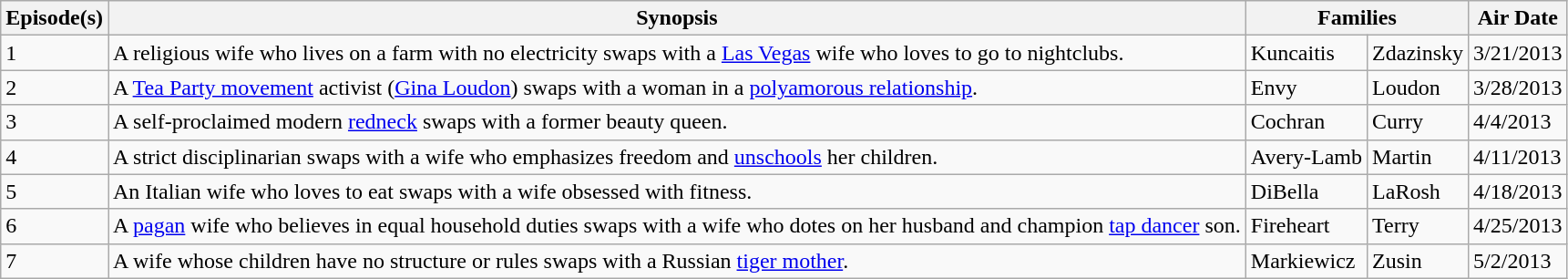<table class="wikitable">
<tr>
<th>Episode(s)</th>
<th>Synopsis</th>
<th colspan="2">Families</th>
<th>Air Date</th>
</tr>
<tr>
<td>1</td>
<td>A religious wife who lives on a farm with no electricity swaps with a <a href='#'>Las Vegas</a> wife who loves to go to nightclubs.</td>
<td>Kuncaitis</td>
<td>Zdazinsky</td>
<td>3/21/2013</td>
</tr>
<tr>
<td>2</td>
<td>A <a href='#'>Tea Party movement</a> activist (<a href='#'>Gina Loudon</a>) swaps with a woman in a <a href='#'>polyamorous relationship</a>.</td>
<td>Envy</td>
<td>Loudon</td>
<td>3/28/2013</td>
</tr>
<tr>
<td>3</td>
<td>A self-proclaimed modern <a href='#'>redneck</a> swaps with a former beauty queen.</td>
<td>Cochran</td>
<td>Curry</td>
<td>4/4/2013</td>
</tr>
<tr>
<td>4</td>
<td>A strict disciplinarian swaps with a wife who emphasizes freedom and <a href='#'>unschools</a> her children.</td>
<td>Avery-Lamb</td>
<td>Martin</td>
<td>4/11/2013</td>
</tr>
<tr>
<td>5</td>
<td>An Italian wife who loves to eat swaps with a wife obsessed with fitness.</td>
<td>DiBella</td>
<td>LaRosh</td>
<td>4/18/2013</td>
</tr>
<tr>
<td>6</td>
<td>A <a href='#'>pagan</a> wife who believes in equal household duties swaps with a wife who dotes on her husband and champion <a href='#'>tap dancer</a> son.</td>
<td>Fireheart</td>
<td>Terry</td>
<td>4/25/2013</td>
</tr>
<tr>
<td>7</td>
<td>A wife whose children have no structure or rules swaps with a Russian <a href='#'>tiger mother</a>.</td>
<td>Markiewicz</td>
<td>Zusin</td>
<td>5/2/2013</td>
</tr>
</table>
